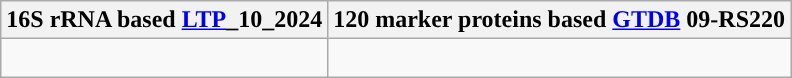<table class="wikitable">
<tr>
<th colspan=1>16S rRNA based <a href='#'>LTP</a>_10_2024</th>
<th colspan=1>120 marker proteins based <a href='#'>GTDB</a> 09-RS220</th>
</tr>
<tr>
<td style="vertical-align:top"><br></td>
<td><br></td>
</tr>
</table>
